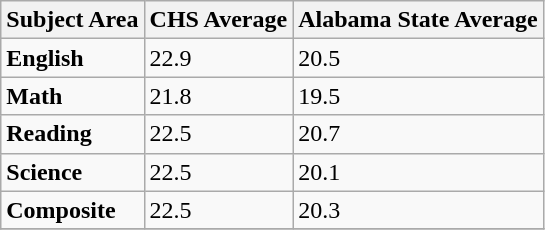<table class="wikitable">
<tr>
<th>Subject Area</th>
<th>CHS Average</th>
<th>Alabama State Average</th>
</tr>
<tr>
<td><strong>English</strong></td>
<td>22.9</td>
<td>20.5</td>
</tr>
<tr>
<td><strong>Math</strong></td>
<td>21.8</td>
<td>19.5</td>
</tr>
<tr>
<td><strong>Reading</strong></td>
<td>22.5</td>
<td>20.7</td>
</tr>
<tr>
<td><strong>Science</strong></td>
<td>22.5</td>
<td>20.1</td>
</tr>
<tr>
<td><strong>Composite</strong></td>
<td>22.5</td>
<td>20.3</td>
</tr>
<tr>
</tr>
</table>
